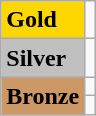<table class="wikitable">
<tr>
<td bgcolor="gold"><strong>Gold</strong></td>
<td></td>
</tr>
<tr>
<td bgcolor="silver"><strong>Silver</strong></td>
<td></td>
</tr>
<tr>
<td rowspan="2" bgcolor="#cc9966"><strong>Bronze</strong></td>
<td></td>
</tr>
<tr>
<td></td>
</tr>
</table>
